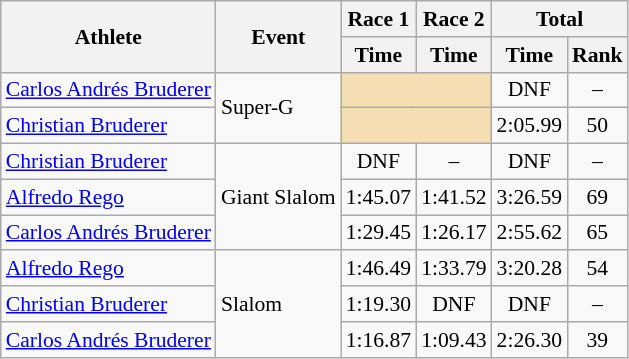<table class="wikitable" style="font-size:90%">
<tr>
<th rowspan="2">Athlete</th>
<th rowspan="2">Event</th>
<th>Race 1</th>
<th>Race 2</th>
<th colspan="2">Total</th>
</tr>
<tr>
<th>Time</th>
<th>Time</th>
<th>Time</th>
<th>Rank</th>
</tr>
<tr>
<td><a href='#'>Carlos Andrés Bruderer</a></td>
<td rowspan="2">Super-G</td>
<td colspan="2" bgcolor="wheat"></td>
<td align="center">DNF</td>
<td align="center">–</td>
</tr>
<tr>
<td><a href='#'>Christian Bruderer</a></td>
<td colspan="2" bgcolor="wheat"></td>
<td align="center">2:05.99</td>
<td align="center">50</td>
</tr>
<tr>
<td><a href='#'>Christian Bruderer</a></td>
<td rowspan="3">Giant Slalom</td>
<td align="center">DNF</td>
<td align="center">–</td>
<td align="center">DNF</td>
<td align="center">–</td>
</tr>
<tr>
<td><a href='#'>Alfredo Rego</a></td>
<td align="center">1:45.07</td>
<td align="center">1:41.52</td>
<td align="center">3:26.59</td>
<td align="center">69</td>
</tr>
<tr>
<td><a href='#'>Carlos Andrés Bruderer</a></td>
<td align="center">1:29.45</td>
<td align="center">1:26.17</td>
<td align="center">2:55.62</td>
<td align="center">65</td>
</tr>
<tr>
<td><a href='#'>Alfredo Rego</a></td>
<td rowspan="3">Slalom</td>
<td align="center">1:46.49</td>
<td align="center">1:33.79</td>
<td align="center">3:20.28</td>
<td align="center">54</td>
</tr>
<tr>
<td><a href='#'>Christian Bruderer</a></td>
<td align="center">1:19.30</td>
<td align="center">DNF</td>
<td align="center">DNF</td>
<td align="center">–</td>
</tr>
<tr>
<td><a href='#'>Carlos Andrés Bruderer</a></td>
<td align="center">1:16.87</td>
<td align="center">1:09.43</td>
<td align="center">2:26.30</td>
<td align="center">39</td>
</tr>
</table>
